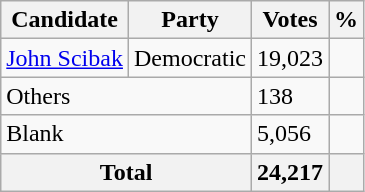<table class="wikitable">
<tr>
<th>Candidate</th>
<th>Party</th>
<th>Votes</th>
<th>%</th>
</tr>
<tr>
<td><a href='#'>John Scibak</a></td>
<td>Democratic</td>
<td>19,023</td>
<td></td>
</tr>
<tr>
<td colspan = 2>Others</td>
<td>138</td>
<td></td>
</tr>
<tr>
<td colspan = 2>Blank</td>
<td>5,056</td>
<td></td>
</tr>
<tr>
<th colspan = 2>Total</th>
<th>24,217</th>
<th></th>
</tr>
</table>
